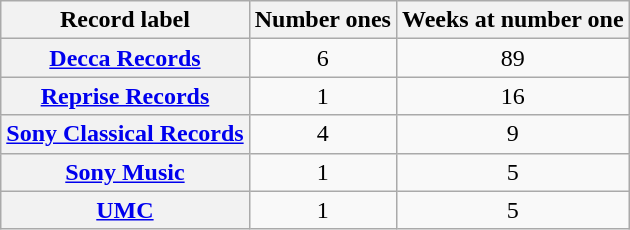<table class="wikitable plainrowheaders sortable">
<tr>
<th scope=col>Record label</th>
<th scope=col>Number ones</th>
<th scope=col>Weeks at number one</th>
</tr>
<tr>
<th scope=row><a href='#'>Decca Records</a></th>
<td style="text-align:center;">6</td>
<td style="text-align:center;">89</td>
</tr>
<tr>
<th scope=row><a href='#'>Reprise Records</a></th>
<td style="text-align:center;">1</td>
<td style="text-align:center;">16</td>
</tr>
<tr>
<th scope=row><a href='#'>Sony Classical Records</a></th>
<td style="text-align:center;">4</td>
<td style="text-align:center;">9</td>
</tr>
<tr>
<th scope=row><a href='#'>Sony Music</a></th>
<td style="text-align:center;">1</td>
<td style="text-align:center;">5</td>
</tr>
<tr>
<th scope=row><a href='#'>UMC</a></th>
<td style="text-align:center;">1</td>
<td style="text-align:center;">5</td>
</tr>
</table>
